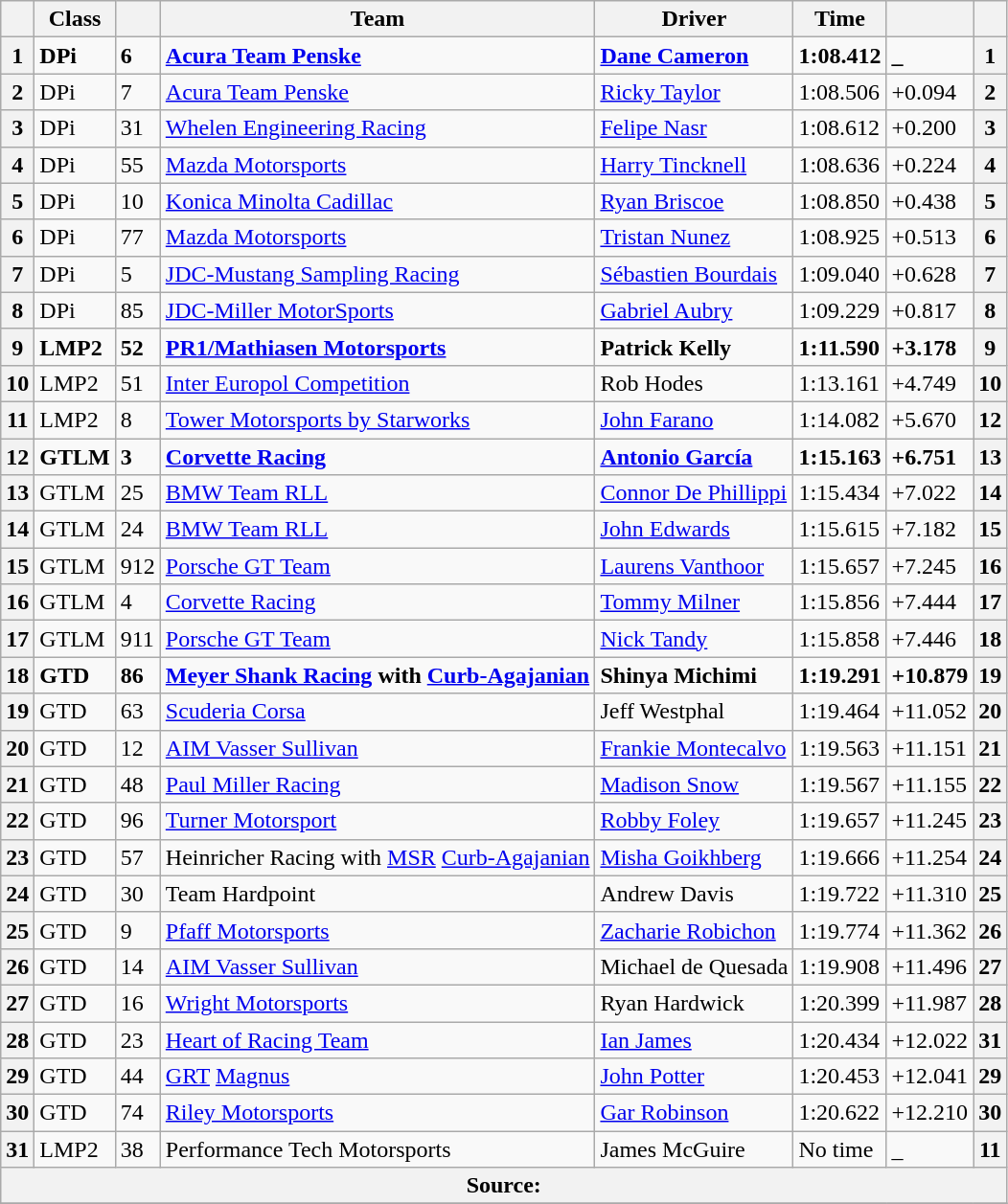<table class="wikitable">
<tr>
<th scope="col"></th>
<th scope="col">Class</th>
<th scope="col"></th>
<th scope="col">Team</th>
<th scope="col">Driver</th>
<th scope="col">Time</th>
<th scope="col"></th>
<th scope="col"></th>
</tr>
<tr style="font-weight:bold">
<th scope="row">1</th>
<td>DPi</td>
<td>6</td>
<td> <a href='#'>Acura Team Penske</a></td>
<td> <a href='#'>Dane Cameron</a></td>
<td>1:08.412</td>
<td>_</td>
<th>1</th>
</tr>
<tr>
<th scope="row">2</th>
<td>DPi</td>
<td>7</td>
<td> <a href='#'>Acura Team Penske</a></td>
<td> <a href='#'>Ricky Taylor</a></td>
<td>1:08.506</td>
<td>+0.094</td>
<th>2</th>
</tr>
<tr>
<th scope="row">3</th>
<td>DPi</td>
<td>31</td>
<td> <a href='#'>Whelen Engineering Racing</a></td>
<td> <a href='#'>Felipe Nasr</a></td>
<td>1:08.612</td>
<td>+0.200</td>
<th>3</th>
</tr>
<tr>
<th scope="row">4</th>
<td>DPi</td>
<td>55</td>
<td> <a href='#'>Mazda Motorsports</a></td>
<td> <a href='#'>Harry Tincknell</a></td>
<td>1:08.636</td>
<td>+0.224</td>
<th>4</th>
</tr>
<tr>
<th scope="row">5</th>
<td>DPi</td>
<td>10</td>
<td> <a href='#'>Konica Minolta Cadillac</a></td>
<td> <a href='#'>Ryan Briscoe</a></td>
<td>1:08.850</td>
<td>+0.438</td>
<th>5</th>
</tr>
<tr>
<th scope="row">6</th>
<td>DPi</td>
<td>77</td>
<td> <a href='#'>Mazda Motorsports</a></td>
<td> <a href='#'>Tristan Nunez</a></td>
<td>1:08.925</td>
<td>+0.513</td>
<th>6</th>
</tr>
<tr>
<th scope="row">7</th>
<td>DPi</td>
<td>5</td>
<td> <a href='#'>JDC-Mustang Sampling Racing</a></td>
<td> <a href='#'>Sébastien Bourdais</a></td>
<td>1:09.040</td>
<td>+0.628</td>
<th>7</th>
</tr>
<tr>
<th scope="row">8</th>
<td>DPi</td>
<td>85</td>
<td> <a href='#'>JDC-Miller MotorSports</a></td>
<td> <a href='#'>Gabriel Aubry</a></td>
<td>1:09.229</td>
<td>+0.817</td>
<th>8</th>
</tr>
<tr style="font-weight:bold">
<th scope="row">9</th>
<td>LMP2</td>
<td>52</td>
<td> <a href='#'>PR1/Mathiasen Motorsports</a></td>
<td> Patrick Kelly</td>
<td>1:11.590</td>
<td>+3.178</td>
<th>9</th>
</tr>
<tr>
<th scope="row">10</th>
<td>LMP2</td>
<td>51</td>
<td> <a href='#'>Inter Europol Competition</a></td>
<td> Rob Hodes</td>
<td>1:13.161</td>
<td>+4.749</td>
<th>10</th>
</tr>
<tr>
<th scope="row">11</th>
<td>LMP2</td>
<td>8</td>
<td> <a href='#'>Tower Motorsports by Starworks</a></td>
<td> <a href='#'>John Farano</a></td>
<td>1:14.082</td>
<td>+5.670</td>
<th><strong>12</strong></th>
</tr>
<tr style="font-weight:bold">
<th scope="row">12</th>
<td>GTLM</td>
<td>3</td>
<td> <a href='#'>Corvette Racing</a></td>
<td> <a href='#'>Antonio García</a></td>
<td>1:15.163</td>
<td>+6.751</td>
<th>13</th>
</tr>
<tr>
<th scope="row">13</th>
<td>GTLM</td>
<td>25</td>
<td> <a href='#'>BMW Team RLL</a></td>
<td> <a href='#'>Connor De Phillippi</a></td>
<td>1:15.434</td>
<td>+7.022</td>
<th>14</th>
</tr>
<tr>
<th scope="row">14</th>
<td>GTLM</td>
<td>24</td>
<td> <a href='#'>BMW Team RLL</a></td>
<td> <a href='#'>John Edwards</a></td>
<td>1:15.615</td>
<td>+7.182</td>
<th>15</th>
</tr>
<tr>
<th scope="row">15</th>
<td>GTLM</td>
<td>912</td>
<td> <a href='#'>Porsche GT Team</a></td>
<td> <a href='#'>Laurens Vanthoor</a></td>
<td>1:15.657</td>
<td>+7.245</td>
<th>16</th>
</tr>
<tr>
<th scope="row">16</th>
<td>GTLM</td>
<td>4</td>
<td> <a href='#'>Corvette Racing</a></td>
<td> <a href='#'>Tommy Milner</a></td>
<td>1:15.856</td>
<td>+7.444</td>
<th>17</th>
</tr>
<tr>
<th scope="row">17</th>
<td>GTLM</td>
<td>911</td>
<td> <a href='#'>Porsche GT Team</a></td>
<td> <a href='#'>Nick Tandy</a></td>
<td>1:15.858</td>
<td>+7.446</td>
<th>18</th>
</tr>
<tr style="font-weight:bold">
<th scope="row">18</th>
<td>GTD</td>
<td>86</td>
<td> <a href='#'>Meyer Shank Racing</a> with <a href='#'>Curb-Agajanian</a></td>
<td> Shinya Michimi</td>
<td>1:19.291</td>
<td>+10.879</td>
<th>19</th>
</tr>
<tr>
<th scope="row">19</th>
<td>GTD</td>
<td>63</td>
<td> <a href='#'>Scuderia Corsa</a></td>
<td> Jeff Westphal</td>
<td>1:19.464</td>
<td>+11.052</td>
<th>20</th>
</tr>
<tr>
<th scope="row">20</th>
<td>GTD</td>
<td>12</td>
<td> <a href='#'>AIM Vasser Sullivan</a></td>
<td> <a href='#'>Frankie Montecalvo</a></td>
<td>1:19.563</td>
<td>+11.151</td>
<th>21</th>
</tr>
<tr>
<th scope="row">21</th>
<td>GTD</td>
<td>48</td>
<td> <a href='#'>Paul Miller Racing</a></td>
<td> <a href='#'>Madison Snow</a></td>
<td>1:19.567</td>
<td>+11.155</td>
<th>22</th>
</tr>
<tr>
<th scope="row">22</th>
<td>GTD</td>
<td>96</td>
<td> <a href='#'>Turner Motorsport</a></td>
<td> <a href='#'>Robby Foley</a></td>
<td>1:19.657</td>
<td>+11.245</td>
<th>23</th>
</tr>
<tr>
<th scope="row">23</th>
<td>GTD</td>
<td>57</td>
<td> Heinricher Racing with <a href='#'>MSR</a> <a href='#'>Curb-Agajanian</a></td>
<td> <a href='#'>Misha Goikhberg</a></td>
<td>1:19.666</td>
<td>+11.254</td>
<th>24</th>
</tr>
<tr>
<th scope="row">24</th>
<td>GTD</td>
<td>30</td>
<td> Team Hardpoint</td>
<td> Andrew Davis</td>
<td>1:19.722</td>
<td>+11.310</td>
<th>25</th>
</tr>
<tr>
<th scope="row">25</th>
<td>GTD</td>
<td>9</td>
<td> <a href='#'>Pfaff Motorsports</a></td>
<td> <a href='#'>Zacharie Robichon</a></td>
<td>1:19.774</td>
<td>+11.362</td>
<th>26</th>
</tr>
<tr>
<th scope="row">26</th>
<td>GTD</td>
<td>14</td>
<td> <a href='#'>AIM Vasser Sullivan</a></td>
<td> Michael de Quesada</td>
<td>1:19.908</td>
<td>+11.496</td>
<th>27</th>
</tr>
<tr>
<th scope="row">27</th>
<td>GTD</td>
<td>16</td>
<td> <a href='#'>Wright Motorsports</a></td>
<td> Ryan Hardwick</td>
<td>1:20.399</td>
<td>+11.987</td>
<th>28</th>
</tr>
<tr>
<th scope="row">28</th>
<td>GTD</td>
<td>23</td>
<td> <a href='#'>Heart of Racing Team</a></td>
<td> <a href='#'>Ian James</a></td>
<td>1:20.434</td>
<td>+12.022</td>
<th>31</th>
</tr>
<tr>
<th scope="row">29</th>
<td>GTD</td>
<td>44</td>
<td> <a href='#'>GRT</a> <a href='#'>Magnus</a></td>
<td> <a href='#'>John Potter</a></td>
<td>1:20.453</td>
<td>+12.041</td>
<th>29</th>
</tr>
<tr>
<th scope="row">30</th>
<td>GTD</td>
<td>74</td>
<td> <a href='#'>Riley Motorsports</a></td>
<td> <a href='#'>Gar Robinson</a></td>
<td>1:20.622</td>
<td>+12.210</td>
<th>30</th>
</tr>
<tr>
<th scope="row">31</th>
<td>LMP2</td>
<td>38</td>
<td> Performance Tech Motorsports</td>
<td> James McGuire</td>
<td>No time</td>
<td>_</td>
<th>11</th>
</tr>
<tr>
<th colspan="8">Source:</th>
</tr>
<tr>
</tr>
</table>
